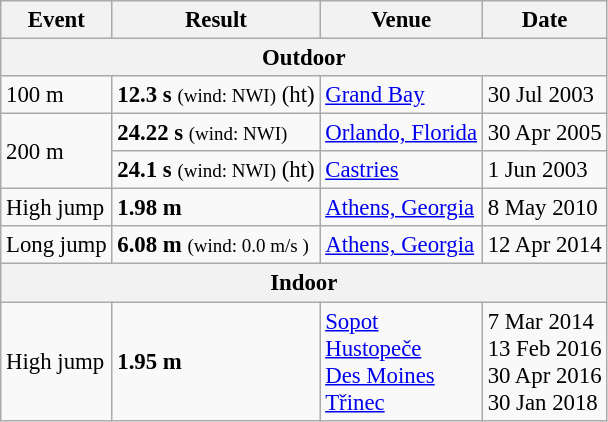<table class="wikitable" style="border-collapse: collapse; font-size: 95%;">
<tr>
<th>Event</th>
<th>Result</th>
<th>Venue</th>
<th>Date</th>
</tr>
<tr>
<th colspan="4">Outdoor</th>
</tr>
<tr>
<td>100 m</td>
<td><strong>12.3 s</strong> <small>(wind: NWI)</small> (ht)</td>
<td> <a href='#'>Grand Bay</a></td>
<td>30 Jul 2003</td>
</tr>
<tr>
<td rowspan=2>200 m</td>
<td><strong>24.22 s</strong> <small>(wind: NWI)</small></td>
<td> <a href='#'>Orlando, Florida</a></td>
<td>30 Apr 2005</td>
</tr>
<tr>
<td><strong>24.1 s</strong> <small>(wind: NWI)</small> (ht)</td>
<td> <a href='#'>Castries</a></td>
<td>1 Jun 2003</td>
</tr>
<tr>
<td>High jump</td>
<td><strong>1.98 m</strong></td>
<td> <a href='#'>Athens, Georgia</a></td>
<td>8 May 2010</td>
</tr>
<tr>
<td>Long jump</td>
<td><strong>6.08 m</strong> <small>(wind: 0.0 m/s )</small></td>
<td> <a href='#'>Athens, Georgia</a></td>
<td>12 Apr 2014</td>
</tr>
<tr>
<th colspan="4">Indoor</th>
</tr>
<tr>
<td>High jump</td>
<td><strong>1.95 m</strong></td>
<td> <a href='#'>Sopot</a><br> <a href='#'>Hustopeče</a><br> <a href='#'>Des Moines</a><br> <a href='#'>Třinec</a></td>
<td>7 Mar 2014<br>13 Feb 2016<br>30 Apr 2016<br>30 Jan 2018</td>
</tr>
</table>
